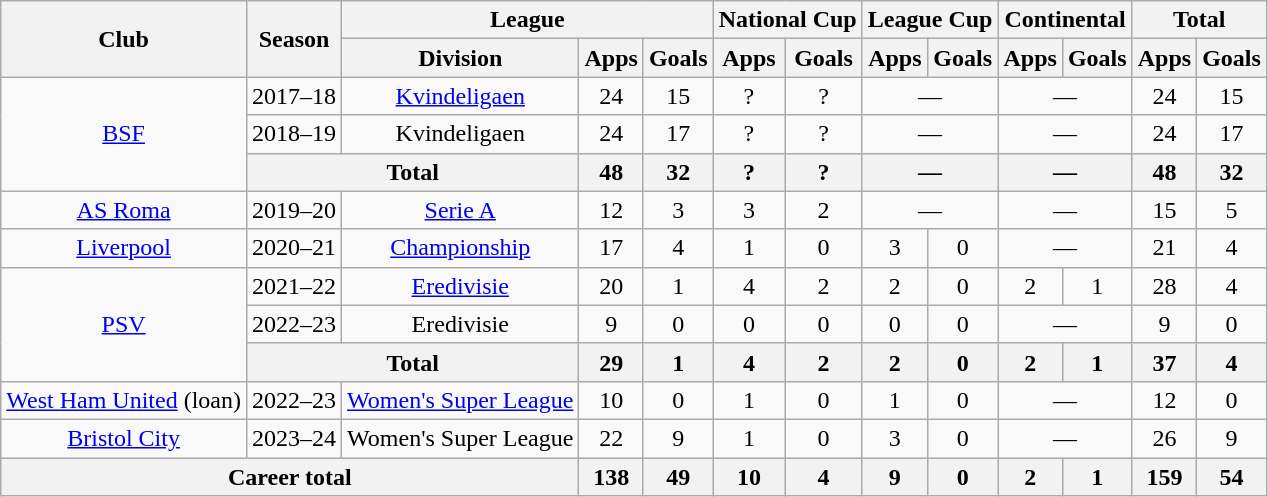<table class="wikitable" style="text-align:center">
<tr>
<th rowspan="2">Club</th>
<th rowspan="2">Season</th>
<th colspan="3">League</th>
<th colspan="2">National Cup</th>
<th colspan="2">League Cup</th>
<th colspan="2">Continental</th>
<th colspan="2">Total</th>
</tr>
<tr>
<th>Division</th>
<th>Apps</th>
<th>Goals</th>
<th>Apps</th>
<th>Goals</th>
<th>Apps</th>
<th>Goals</th>
<th>Apps</th>
<th>Goals</th>
<th>Apps</th>
<th>Goals</th>
</tr>
<tr>
<td rowspan="3"><a href='#'>BSF</a></td>
<td>2017–18</td>
<td><a href='#'>Kvindeligaen</a></td>
<td>24</td>
<td>15</td>
<td>?</td>
<td>?</td>
<td colspan="2">—</td>
<td colspan="2">—</td>
<td>24</td>
<td>15</td>
</tr>
<tr>
<td>2018–19</td>
<td>Kvindeligaen</td>
<td>24</td>
<td>17</td>
<td>?</td>
<td>?</td>
<td colspan="2">—</td>
<td colspan="2">—</td>
<td>24</td>
<td>17</td>
</tr>
<tr>
<th colspan="2">Total</th>
<th>48</th>
<th>32</th>
<th>?</th>
<th>?</th>
<th colspan="2">—</th>
<th colspan="2">—</th>
<th>48</th>
<th>32</th>
</tr>
<tr>
<td><a href='#'>AS Roma</a></td>
<td>2019–20</td>
<td><a href='#'>Serie A</a></td>
<td>12</td>
<td>3</td>
<td>3</td>
<td>2</td>
<td colspan="2">—</td>
<td colspan="2">—</td>
<td>15</td>
<td>5</td>
</tr>
<tr>
<td><a href='#'>Liverpool</a></td>
<td>2020–21</td>
<td><a href='#'>Championship</a></td>
<td>17</td>
<td>4</td>
<td>1</td>
<td>0</td>
<td>3</td>
<td>0</td>
<td colspan="2">—</td>
<td>21</td>
<td>4</td>
</tr>
<tr>
<td rowspan="3"><a href='#'>PSV</a></td>
<td>2021–22</td>
<td><a href='#'>Eredivisie</a></td>
<td>20</td>
<td>1</td>
<td>4</td>
<td>2</td>
<td>2</td>
<td>0</td>
<td>2</td>
<td>1</td>
<td>28</td>
<td>4</td>
</tr>
<tr>
<td>2022–23</td>
<td>Eredivisie</td>
<td>9</td>
<td>0</td>
<td>0</td>
<td>0</td>
<td>0</td>
<td>0</td>
<td colspan="2">—</td>
<td>9</td>
<td>0</td>
</tr>
<tr>
<th colspan="2">Total</th>
<th>29</th>
<th>1</th>
<th>4</th>
<th>2</th>
<th>2</th>
<th>0</th>
<th>2</th>
<th>1</th>
<th>37</th>
<th>4</th>
</tr>
<tr>
<td><a href='#'>West Ham United</a> (loan)</td>
<td>2022–23</td>
<td><a href='#'>Women's Super League</a></td>
<td>10</td>
<td>0</td>
<td>1</td>
<td>0</td>
<td>1</td>
<td>0</td>
<td colspan="2">—</td>
<td>12</td>
<td>0</td>
</tr>
<tr>
<td><a href='#'>Bristol City</a></td>
<td>2023–24</td>
<td>Women's Super League</td>
<td>22</td>
<td>9</td>
<td>1</td>
<td>0</td>
<td>3</td>
<td>0</td>
<td colspan="2">—</td>
<td>26</td>
<td>9</td>
</tr>
<tr>
<th colspan="3">Career total</th>
<th>138</th>
<th>49</th>
<th>10</th>
<th>4</th>
<th>9</th>
<th>0</th>
<th>2</th>
<th>1</th>
<th>159</th>
<th>54</th>
</tr>
</table>
